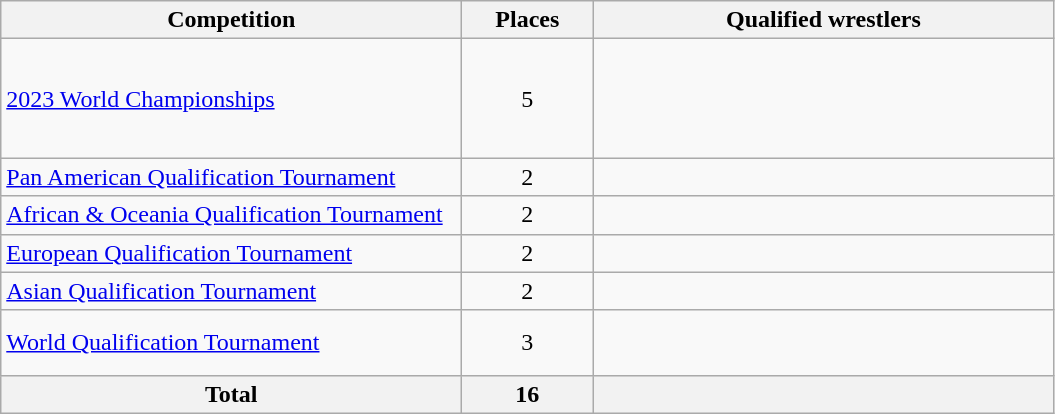<table class = "wikitable">
<tr>
<th width=300>Competition</th>
<th width=80>Places</th>
<th width=300>Qualified wrestlers</th>
</tr>
<tr>
<td><a href='#'>2023 World Championships</a></td>
<td align="center">5</td>
<td><br><br><br><br></td>
</tr>
<tr>
<td><a href='#'>Pan American Qualification Tournament</a></td>
<td align="center">2</td>
<td><br></td>
</tr>
<tr>
<td><a href='#'>African & Oceania Qualification Tournament</a></td>
<td align="center">2</td>
<td><br></td>
</tr>
<tr>
<td><a href='#'>European Qualification Tournament</a></td>
<td align="center">2</td>
<td><br></td>
</tr>
<tr>
<td><a href='#'>Asian Qualification Tournament</a></td>
<td align="center">2</td>
<td><br></td>
</tr>
<tr>
<td><a href='#'>World Qualification Tournament</a></td>
<td align="center">3</td>
<td><br><br></td>
</tr>
<tr>
<th>Total</th>
<th>16</th>
<th></th>
</tr>
</table>
